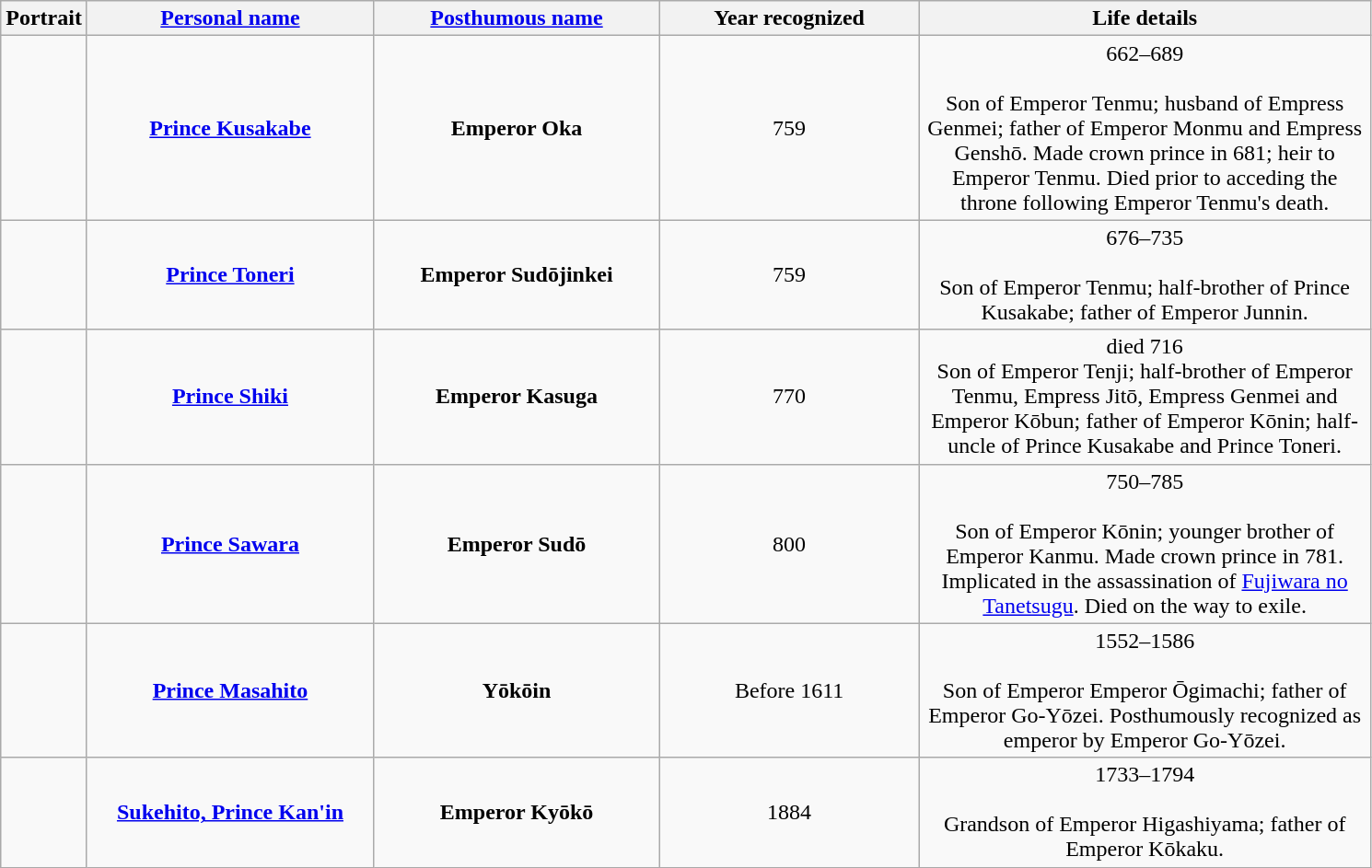<table class="wikitable sortable" style="text-align:center">
<tr>
<th scope="col">Portrait</th>
<th scope="col" width="200px"><a href='#'>Personal name</a></th>
<th scope="col" width="200px"><a href='#'>Posthumous name</a></th>
<th scope="col" width="180px" class="unsortable">Year recognized</th>
<th scope="col" width="320px" class="unsortable">Life details</th>
</tr>
<tr>
<td></td>
<td><strong><a href='#'>Prince Kusakabe</a></strong><br></td>
<td><strong>Emperor Oka</strong><br></td>
<td>759</td>
<td>662–689<br><br>Son of Emperor Tenmu; husband of Empress Genmei; father of Emperor Monmu and Empress Genshō. Made crown prince in 681; heir to Emperor Tenmu. Died prior to acceding the throne following Emperor Tenmu's death.</td>
</tr>
<tr>
<td></td>
<td><strong><a href='#'>Prince Toneri</a></strong><br></td>
<td><strong>Emperor Sudōjinkei</strong><br></td>
<td>759</td>
<td>676–735<br><br>Son of Emperor Tenmu; half-brother of Prince Kusakabe; father of Emperor Junnin.</td>
</tr>
<tr>
<td></td>
<td><strong><a href='#'>Prince Shiki</a></strong><br></td>
<td><strong>Emperor Kasuga</strong><br></td>
<td>770</td>
<td>died 716<br>Son of Emperor Tenji; half-brother of Emperor Tenmu, Empress Jitō, Empress Genmei and Emperor Kōbun; father of Emperor Kōnin; half-uncle of Prince Kusakabe and Prince Toneri.</td>
</tr>
<tr>
<td></td>
<td><strong><a href='#'>Prince Sawara</a></strong><br></td>
<td><strong>Emperor Sudō</strong><br></td>
<td>800</td>
<td>750–785<br><br>Son of Emperor Kōnin; younger brother of Emperor Kanmu. Made crown prince in 781. Implicated in the assassination of <a href='#'>Fujiwara no Tanetsugu</a>. Died on the way to exile.</td>
</tr>
<tr>
<td></td>
<td><strong><a href='#'>Prince Masahito</a></strong><br></td>
<td><strong>Yōkōin</strong><br></td>
<td>Before 1611</td>
<td>1552–1586<br><br>Son of Emperor Emperor Ōgimachi; father of Emperor Go-Yōzei. Posthumously recognized as emperor by Emperor Go-Yōzei.</td>
</tr>
<tr>
<td></td>
<td><strong><a href='#'>Sukehito, Prince Kan'in</a></strong><br></td>
<td><strong>Emperor Kyōkō</strong><br></td>
<td>1884</td>
<td>1733–1794<br><br>Grandson of Emperor Higashiyama; father of Emperor Kōkaku.</td>
</tr>
</table>
